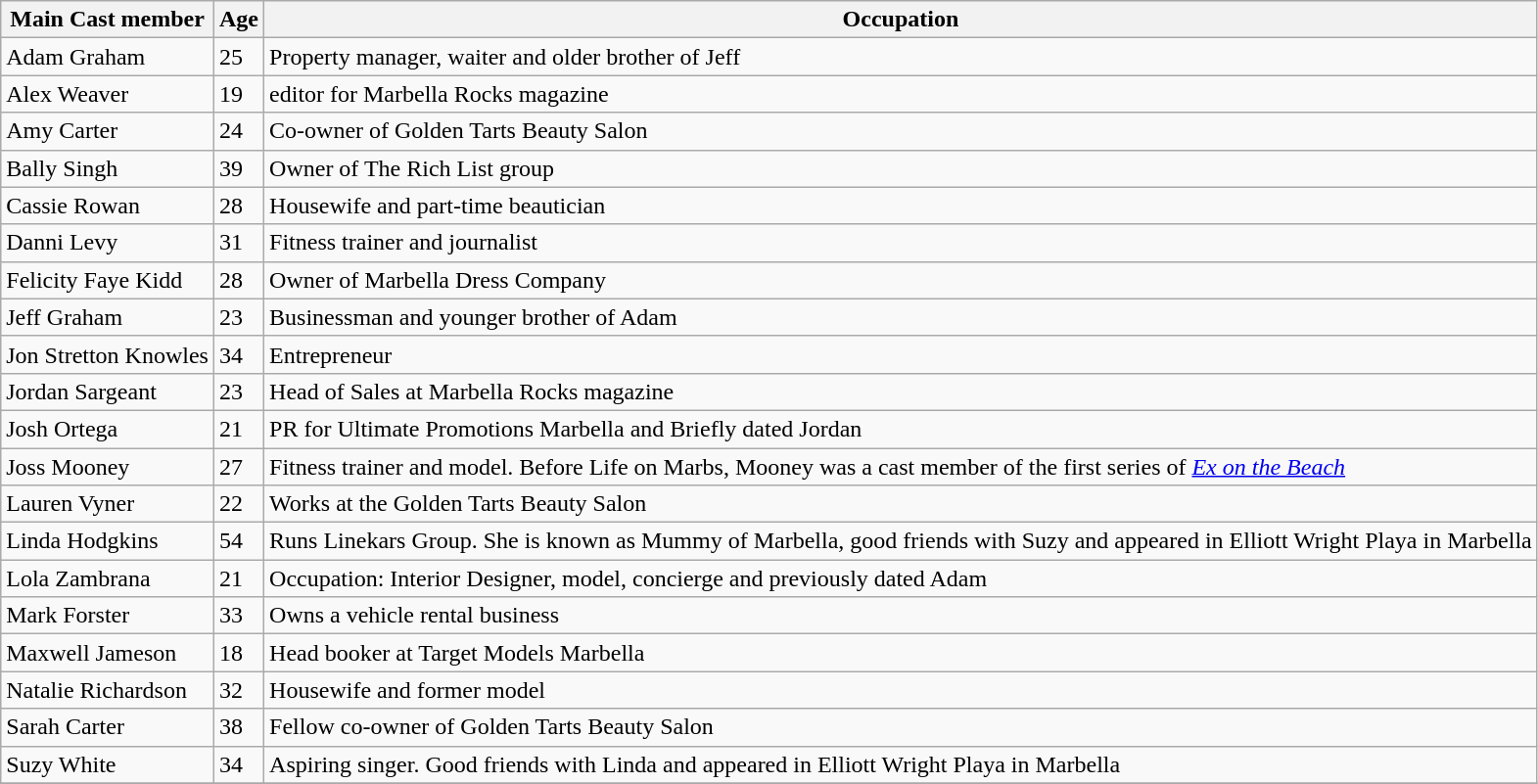<table class="wikitable">
<tr>
<th>Main Cast member</th>
<th>Age</th>
<th>Occupation</th>
</tr>
<tr>
<td>Adam Graham</td>
<td>25</td>
<td>Property manager, waiter and older brother of Jeff</td>
</tr>
<tr>
<td>Alex Weaver</td>
<td>19</td>
<td>editor for Marbella Rocks magazine</td>
</tr>
<tr>
<td>Amy Carter</td>
<td>24</td>
<td>Co-owner of Golden Tarts Beauty Salon</td>
</tr>
<tr>
<td>Bally Singh</td>
<td>39</td>
<td>Owner of The Rich List group</td>
</tr>
<tr>
<td>Cassie Rowan</td>
<td>28</td>
<td>Housewife and part-time beautician</td>
</tr>
<tr>
<td>Danni Levy</td>
<td>31</td>
<td>Fitness trainer and journalist</td>
</tr>
<tr>
<td>Felicity Faye Kidd</td>
<td>28</td>
<td>Owner of Marbella Dress Company</td>
</tr>
<tr>
<td>Jeff Graham</td>
<td>23</td>
<td>Businessman and younger brother of Adam</td>
</tr>
<tr>
<td>Jon Stretton Knowles</td>
<td>34</td>
<td>Entrepreneur</td>
</tr>
<tr>
<td>Jordan Sargeant</td>
<td>23</td>
<td>Head of Sales at Marbella Rocks magazine</td>
</tr>
<tr>
<td>Josh Ortega</td>
<td>21</td>
<td>PR for Ultimate Promotions Marbella and Briefly dated Jordan</td>
</tr>
<tr>
<td>Joss Mooney</td>
<td>27</td>
<td>Fitness trainer and model. Before Life on Marbs, Mooney was a cast member of the first series of <em><a href='#'>Ex on the Beach</a></em></td>
</tr>
<tr>
<td>Lauren Vyner</td>
<td>22</td>
<td>Works at the Golden Tarts Beauty Salon</td>
</tr>
<tr>
<td>Linda Hodgkins</td>
<td>54</td>
<td>Runs Linekars Group. She is known as Mummy of Marbella, good friends with Suzy and appeared in Elliott Wright Playa in Marbella</td>
</tr>
<tr>
<td>Lola Zambrana</td>
<td>21</td>
<td>Occupation: Interior Designer, model, concierge and previously dated Adam</td>
</tr>
<tr>
<td>Mark Forster</td>
<td>33</td>
<td>Owns a vehicle rental business</td>
</tr>
<tr>
<td>Maxwell Jameson</td>
<td>18</td>
<td>Head booker at Target Models Marbella</td>
</tr>
<tr>
<td>Natalie Richardson</td>
<td>32</td>
<td>Housewife and former model</td>
</tr>
<tr>
<td>Sarah Carter</td>
<td>38</td>
<td>Fellow co-owner of Golden Tarts Beauty Salon</td>
</tr>
<tr>
<td>Suzy White</td>
<td>34</td>
<td>Aspiring singer. Good friends with Linda and appeared in Elliott Wright Playa in Marbella</td>
</tr>
<tr>
</tr>
</table>
